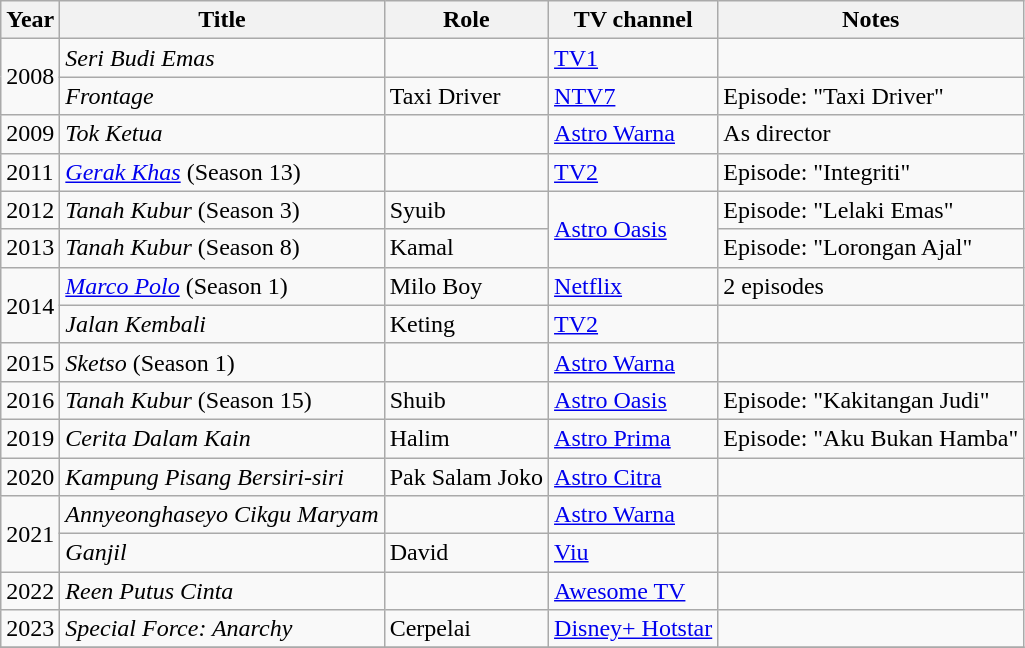<table class="wikitable">
<tr>
<th>Year</th>
<th>Title</th>
<th>Role</th>
<th>TV channel</th>
<th>Notes</th>
</tr>
<tr>
<td rowspan="2">2008</td>
<td><em>Seri Budi Emas</em></td>
<td></td>
<td><a href='#'>TV1</a></td>
<td></td>
</tr>
<tr>
<td><em>Frontage</em></td>
<td>Taxi Driver</td>
<td><a href='#'>NTV7</a></td>
<td>Episode: "Taxi Driver"</td>
</tr>
<tr>
<td>2009</td>
<td><em>Tok Ketua</em></td>
<td></td>
<td><a href='#'>Astro Warna</a></td>
<td>As director</td>
</tr>
<tr>
<td>2011</td>
<td><em><a href='#'>Gerak Khas</a></em> (Season 13)</td>
<td></td>
<td><a href='#'>TV2</a></td>
<td>Episode: "Integriti"</td>
</tr>
<tr>
<td>2012</td>
<td><em>Tanah Kubur</em> (Season 3)</td>
<td>Syuib</td>
<td rowspan="2"><a href='#'>Astro Oasis</a></td>
<td>Episode: "Lelaki Emas"</td>
</tr>
<tr>
<td>2013</td>
<td><em>Tanah Kubur</em> (Season 8)</td>
<td>Kamal</td>
<td>Episode: "Lorongan Ajal"</td>
</tr>
<tr>
<td rowspan="2">2014</td>
<td><em><a href='#'>Marco Polo</a></em> (Season 1)</td>
<td>Milo Boy</td>
<td><a href='#'>Netflix</a></td>
<td>2 episodes</td>
</tr>
<tr>
<td><em>Jalan Kembali</em></td>
<td>Keting</td>
<td><a href='#'>TV2</a></td>
<td></td>
</tr>
<tr>
<td>2015</td>
<td><em>Sketso</em> (Season 1)</td>
<td></td>
<td><a href='#'>Astro Warna</a></td>
<td></td>
</tr>
<tr>
<td>2016</td>
<td><em>Tanah Kubur</em> (Season 15)</td>
<td>Shuib</td>
<td><a href='#'>Astro Oasis</a></td>
<td>Episode: "Kakitangan Judi"</td>
</tr>
<tr>
<td>2019</td>
<td><em>Cerita Dalam Kain</em></td>
<td>Halim</td>
<td><a href='#'>Astro Prima</a></td>
<td>Episode: "Aku Bukan Hamba"</td>
</tr>
<tr>
<td>2020</td>
<td><em>Kampung Pisang Bersiri-siri</em></td>
<td>Pak Salam Joko</td>
<td><a href='#'>Astro Citra</a></td>
<td></td>
</tr>
<tr>
<td rowspan="2">2021</td>
<td><em>Annyeonghaseyo Cikgu Maryam</em></td>
<td></td>
<td><a href='#'>Astro Warna</a></td>
<td></td>
</tr>
<tr>
<td><em>Ganjil</em></td>
<td>David</td>
<td><a href='#'>Viu</a></td>
<td></td>
</tr>
<tr>
<td>2022</td>
<td><em>Reen Putus Cinta</em></td>
<td></td>
<td><a href='#'>Awesome TV</a></td>
<td></td>
</tr>
<tr>
<td>2023</td>
<td><em>Special Force: Anarchy</em></td>
<td>Cerpelai</td>
<td><a href='#'>Disney+ Hotstar</a></td>
<td></td>
</tr>
<tr>
</tr>
</table>
